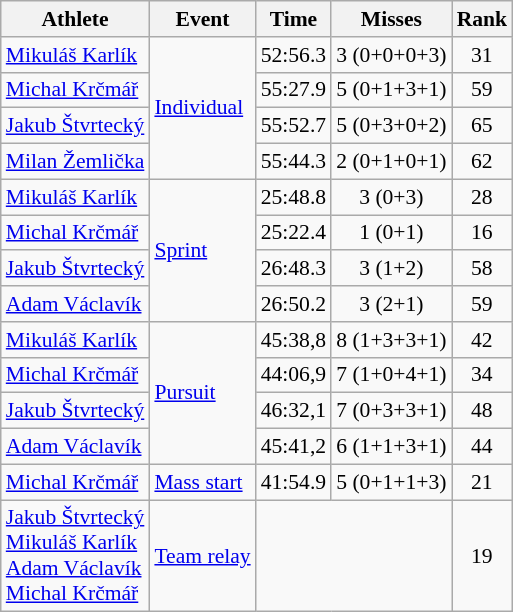<table class="wikitable" style="font-size:90%">
<tr>
<th>Athlete</th>
<th>Event</th>
<th>Time</th>
<th>Misses</th>
<th>Rank</th>
</tr>
<tr align=center>
<td align=left><a href='#'>Mikuláš Karlík</a></td>
<td align=left rowspan=4><a href='#'>Individual</a></td>
<td>52:56.3</td>
<td>3 (0+0+0+3)</td>
<td>31</td>
</tr>
<tr align=center>
<td align=left><a href='#'>Michal Krčmář</a></td>
<td>55:27.9</td>
<td>5 (0+1+3+1)</td>
<td>59</td>
</tr>
<tr align=center>
<td align=left><a href='#'>Jakub Štvrtecký</a></td>
<td>55:52.7</td>
<td>5 (0+3+0+2)</td>
<td>65</td>
</tr>
<tr align=center>
<td align=left><a href='#'>Milan Žemlička</a></td>
<td>55:44.3</td>
<td>2 (0+1+0+1)</td>
<td>62</td>
</tr>
<tr align=center>
<td align=left><a href='#'>Mikuláš Karlík</a></td>
<td align=left rowspan=4><a href='#'>Sprint</a></td>
<td>25:48.8</td>
<td>3 (0+3)</td>
<td>28</td>
</tr>
<tr align=center>
<td align=left><a href='#'>Michal Krčmář</a></td>
<td>25:22.4</td>
<td>1 (0+1)</td>
<td>16</td>
</tr>
<tr align=center>
<td align=left><a href='#'>Jakub Štvrtecký</a></td>
<td>26:48.3</td>
<td>3 (1+2)</td>
<td>58</td>
</tr>
<tr align=center>
<td align=left><a href='#'>Adam Václavík</a></td>
<td>26:50.2</td>
<td>3 (2+1)</td>
<td>59</td>
</tr>
<tr align=center>
<td align=left><a href='#'>Mikuláš Karlík</a></td>
<td align=left rowspan=4><a href='#'>Pursuit</a></td>
<td>45:38,8</td>
<td>8 (1+3+3+1)</td>
<td>42</td>
</tr>
<tr align=center>
<td align=left><a href='#'>Michal Krčmář</a></td>
<td>44:06,9</td>
<td>7 (1+0+4+1)</td>
<td>34</td>
</tr>
<tr align=center>
<td align=left><a href='#'>Jakub Štvrtecký</a></td>
<td>46:32,1</td>
<td>7 (0+3+3+1)</td>
<td>48</td>
</tr>
<tr align=center>
<td align=left><a href='#'>Adam Václavík</a></td>
<td>45:41,2</td>
<td>6 (1+1+3+1)</td>
<td>44</td>
</tr>
<tr align=center>
<td style="text-align:left;"><a href='#'>Michal Krčmář</a></td>
<td style="text-align:left;"><a href='#'>Mass start</a></td>
<td>41:54.9</td>
<td>5 (0+1+1+3)</td>
<td>21</td>
</tr>
<tr align=center>
<td align=left><a href='#'>Jakub Štvrtecký</a><br><a href='#'>Mikuláš Karlík</a><br><a href='#'>Adam Václavík</a><br><a href='#'>Michal Krčmář</a></td>
<td align=left><a href='#'>Team relay</a></td>
<td colspan=2></td>
<td>19</td>
</tr>
</table>
